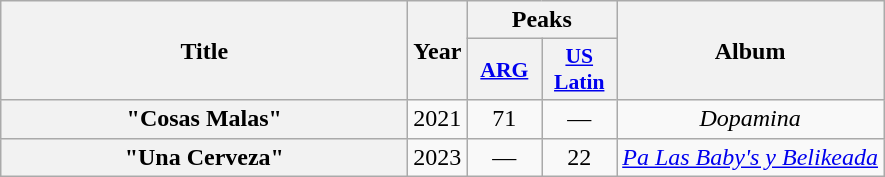<table class="wikitable plainrowheaders" style="text-align:center;">
<tr>
<th scope="col" rowspan="2" style="width:16.5em;">Title</th>
<th scope="col" rowspan="2" style="width:1em;">Year</th>
<th scope="col" colspan="2">Peaks</th>
<th scope="col" rowspan="2">Album</th>
</tr>
<tr>
<th scope="col" style="width:3em;font-size:90%;"><a href='#'>ARG</a><br></th>
<th scope="col" style="width:3em;font-size:90%;"><a href='#'>US<br>Latin</a><br></th>
</tr>
<tr>
<th scope="row">"Cosas Malas"<br></th>
<td>2021</td>
<td>71</td>
<td>—</td>
<td><em>Dopamina</em></td>
</tr>
<tr>
<th scope="row">"Una Cerveza"<br></th>
<td>2023</td>
<td>—</td>
<td>22</td>
<td><em><a href='#'>Pa Las Baby's y Belikeada</a></em></td>
</tr>
</table>
